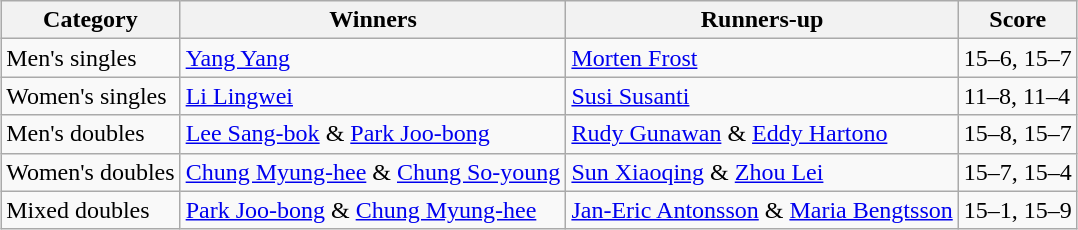<table class=wikitable style="margin:auto;">
<tr>
<th>Category</th>
<th>Winners</th>
<th>Runners-up</th>
<th>Score</th>
</tr>
<tr>
<td>Men's singles</td>
<td> <a href='#'>Yang Yang</a></td>
<td> <a href='#'>Morten Frost</a></td>
<td>15–6, 15–7</td>
</tr>
<tr>
<td>Women's singles</td>
<td> <a href='#'>Li Lingwei</a></td>
<td> <a href='#'>Susi Susanti</a></td>
<td>11–8, 11–4</td>
</tr>
<tr>
<td>Men's doubles</td>
<td> <a href='#'>Lee Sang-bok</a> & <a href='#'>Park Joo-bong</a></td>
<td> <a href='#'>Rudy Gunawan</a> & <a href='#'>Eddy Hartono</a></td>
<td>15–8, 15–7</td>
</tr>
<tr>
<td>Women's doubles</td>
<td> <a href='#'>Chung Myung-hee</a> & <a href='#'>Chung So-young</a></td>
<td> <a href='#'>Sun Xiaoqing</a> & <a href='#'>Zhou Lei</a></td>
<td>15–7, 15–4</td>
</tr>
<tr>
<td>Mixed doubles</td>
<td> <a href='#'>Park Joo-bong</a> & <a href='#'>Chung Myung-hee</a></td>
<td> <a href='#'>Jan-Eric Antonsson</a> & <a href='#'>Maria Bengtsson</a></td>
<td>15–1, 15–9</td>
</tr>
</table>
